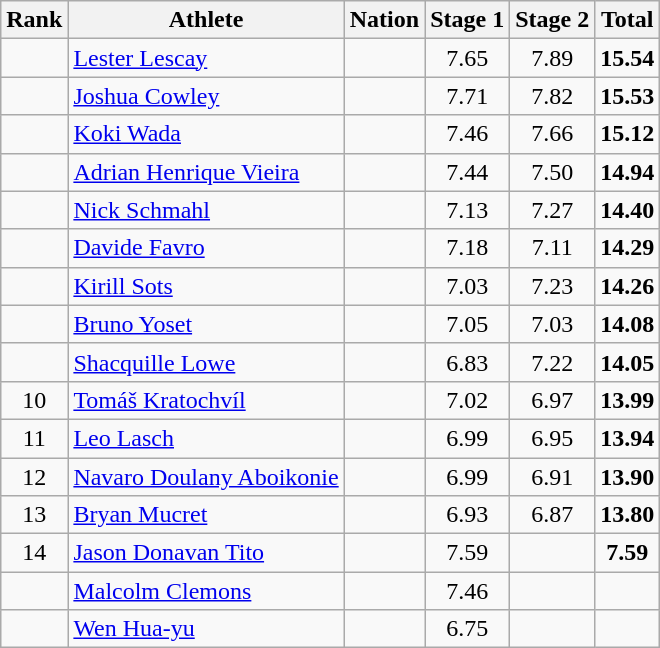<table class="wikitable sortable" style="text-align:center">
<tr>
<th>Rank</th>
<th>Athlete</th>
<th>Nation</th>
<th>Stage 1</th>
<th>Stage 2</th>
<th>Total</th>
</tr>
<tr>
<td></td>
<td align=left><a href='#'>Lester Lescay</a></td>
<td align=left></td>
<td>7.65</td>
<td>7.89</td>
<td><strong>15.54</strong></td>
</tr>
<tr>
<td></td>
<td align=left><a href='#'>Joshua Cowley</a></td>
<td align=left></td>
<td>7.71</td>
<td>7.82</td>
<td><strong>15.53</strong></td>
</tr>
<tr>
<td></td>
<td align=left><a href='#'>Koki Wada</a></td>
<td align=left></td>
<td>7.46</td>
<td>7.66</td>
<td><strong>15.12</strong></td>
</tr>
<tr>
<td></td>
<td align=left><a href='#'>Adrian Henrique Vieira</a></td>
<td align=left></td>
<td>7.44</td>
<td>7.50</td>
<td><strong>14.94</strong></td>
</tr>
<tr>
<td></td>
<td align=left><a href='#'>Nick Schmahl</a></td>
<td align="left"></td>
<td>7.13</td>
<td>7.27</td>
<td><strong>14.40</strong></td>
</tr>
<tr>
<td></td>
<td align=left><a href='#'>Davide Favro</a></td>
<td align=left></td>
<td>7.18</td>
<td>7.11</td>
<td><strong>14.29</strong></td>
</tr>
<tr>
<td></td>
<td align=left><a href='#'>Kirill Sots</a></td>
<td align=left></td>
<td>7.03</td>
<td>7.23</td>
<td><strong>14.26</strong></td>
</tr>
<tr>
<td></td>
<td align=left><a href='#'>Bruno Yoset</a></td>
<td align=left></td>
<td>7.05</td>
<td>7.03</td>
<td><strong>14.08</strong></td>
</tr>
<tr>
<td></td>
<td align=left><a href='#'>Shacquille Lowe</a></td>
<td align=left></td>
<td>6.83</td>
<td>7.22</td>
<td><strong>14.05</strong></td>
</tr>
<tr>
<td>10</td>
<td align=left><a href='#'>Tomáš Kratochvíl</a></td>
<td align=left></td>
<td>7.02</td>
<td>6.97</td>
<td><strong>13.99</strong></td>
</tr>
<tr>
<td>11</td>
<td align=left><a href='#'>Leo Lasch</a></td>
<td align="left"></td>
<td>6.99</td>
<td>6.95</td>
<td><strong>13.94</strong></td>
</tr>
<tr>
<td>12</td>
<td align=left><a href='#'>Navaro Doulany Aboikonie</a></td>
<td align="left"></td>
<td>6.99</td>
<td>6.91</td>
<td><strong>13.90</strong></td>
</tr>
<tr>
<td>13</td>
<td align=left><a href='#'>Bryan Mucret</a></td>
<td align=left></td>
<td>6.93</td>
<td>6.87</td>
<td><strong>13.80</strong></td>
</tr>
<tr>
<td>14</td>
<td align=left><a href='#'>Jason Donavan Tito</a></td>
<td align=left></td>
<td>7.59</td>
<td></td>
<td><strong>7.59</strong></td>
</tr>
<tr>
<td></td>
<td align=left><a href='#'>Malcolm Clemons</a></td>
<td align=left></td>
<td>7.46</td>
<td></td>
<td></td>
</tr>
<tr>
<td></td>
<td align=left><a href='#'>Wen Hua-yu</a></td>
<td align=left></td>
<td>6.75</td>
<td></td>
<td></td>
</tr>
</table>
